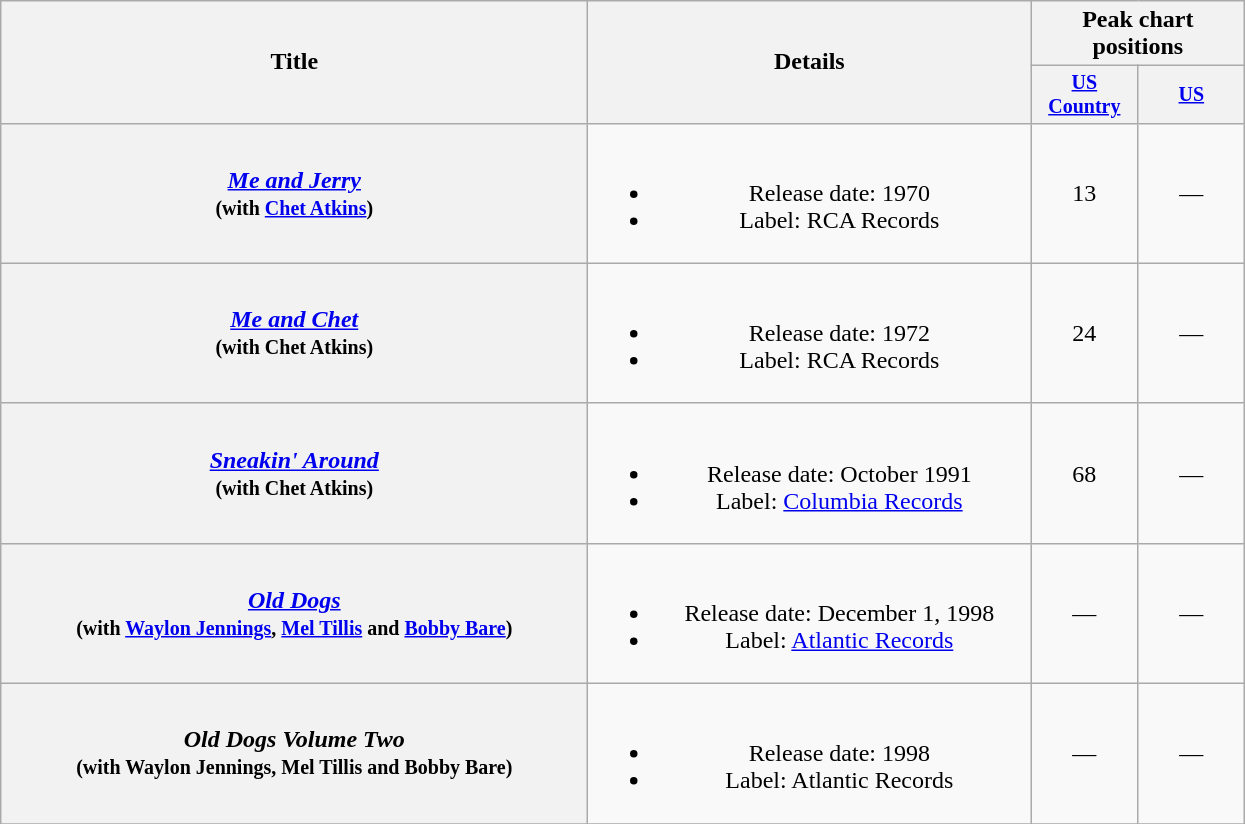<table class="wikitable plainrowheaders" style="text-align:center;">
<tr>
<th rowspan="2" style="width:24em;">Title</th>
<th rowspan="2" style="width:18em;">Details</th>
<th colspan="2">Peak chart<br>positions</th>
</tr>
<tr style="font-size:smaller;">
<th width="65"><a href='#'>US Country</a><br></th>
<th width="65"><a href='#'>US</a><br></th>
</tr>
<tr>
<th scope="row"><em><a href='#'>Me and Jerry</a></em><br><small>(with <a href='#'>Chet Atkins</a>)</small></th>
<td><br><ul><li>Release date: 1970</li><li>Label: RCA Records</li></ul></td>
<td>13</td>
<td>—</td>
</tr>
<tr>
<th scope="row"><em><a href='#'>Me and Chet</a></em><br><small>(with Chet Atkins)</small></th>
<td><br><ul><li>Release date: 1972</li><li>Label: RCA Records</li></ul></td>
<td>24</td>
<td>—</td>
</tr>
<tr>
<th scope="row"><em><a href='#'>Sneakin' Around</a></em><br><small>(with Chet Atkins)</small></th>
<td><br><ul><li>Release date: October 1991</li><li>Label: <a href='#'>Columbia Records</a></li></ul></td>
<td>68</td>
<td>—</td>
</tr>
<tr>
<th scope="row"><em><a href='#'>Old Dogs</a></em><br><small>(with <a href='#'>Waylon Jennings</a>, <a href='#'>Mel Tillis</a> and <a href='#'>Bobby Bare</a>)</small></th>
<td><br><ul><li>Release date: December 1, 1998</li><li>Label: <a href='#'>Atlantic Records</a></li></ul></td>
<td>—</td>
<td>—</td>
</tr>
<tr>
<th scope="row"><em>Old Dogs Volume Two</em><br><small>(with Waylon Jennings, Mel Tillis and Bobby Bare)</small></th>
<td><br><ul><li>Release date: 1998</li><li>Label: Atlantic Records</li></ul></td>
<td>—</td>
<td>—</td>
</tr>
<tr>
</tr>
</table>
